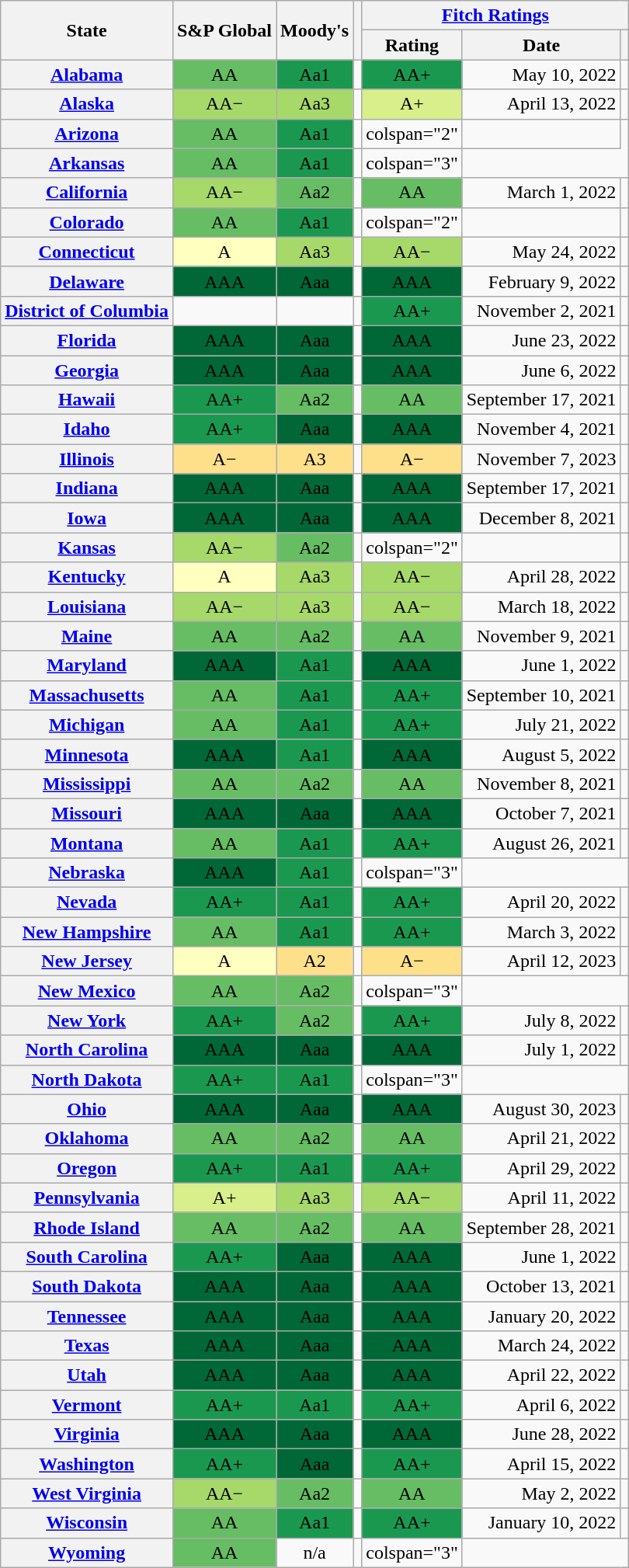<table class="wikitable sortable plainrowheaders" style="text-align: center;">
<tr>
<th scope="col" rowspan="2">State</th>
<th scope="col" rowspan="2">S&P Global</th>
<th scope="col" rowspan="2">Moody's</th>
<th scope="col" rowspan="2" class="unsortable"></th>
<th scope="col" colspan="3"><a href='#'>Fitch Ratings</a></th>
</tr>
<tr>
<th scope="col">Rating</th>
<th scope="col" data-sort-type="date">Date</th>
<th scope="col"></th>
</tr>
<tr>
<th scope="row"><a href='#'>Alabama</a></th>
<td style="background-color:#66bd63;">AA</td>
<td style="background-color:#1a9850;">Aa1</td>
<td></td>
<td style="background-color:#1a9850;">AA+</td>
<td style="text-align: right;">May 10, 2022</td>
<td></td>
</tr>
<tr>
<th scope="row"><a href='#'>Alaska</a></th>
<td style="background-color:#a6d96a;">AA−</td>
<td style="background-color:#a6d96a;">Aa3</td>
<td></td>
<td style="background-color:#d9ef8b;">A+</td>
<td style="text-align: right;">April 13, 2022</td>
<td></td>
</tr>
<tr>
<th scope="row"><a href='#'>Arizona</a></th>
<td style="background-color:#66bd63;">AA</td>
<td style="background-color:#1a9850;">Aa1</td>
<td></td>
<td>colspan="2" </td>
<td></td>
</tr>
<tr>
<th scope="row"><a href='#'>Arkansas</a></th>
<td style="background-color:#66bd63;">AA</td>
<td style="background-color:#1a9850;">Aa1</td>
<td></td>
<td>colspan="3" </td>
</tr>
<tr>
<th scope="row"><a href='#'>California</a></th>
<td style="background-color:#a6d96a;">AA−</td>
<td style="background-color:#66bd63;">Aa2</td>
<td></td>
<td style="background-color:#66bd63;">AA</td>
<td style="text-align: right;">March 1, 2022</td>
<td></td>
</tr>
<tr>
<th scope="row"><a href='#'>Colorado</a></th>
<td style="background-color:#66bd63;">AA</td>
<td style="background-color:#1a9850;">Aa1</td>
<td></td>
<td>colspan="2" </td>
<td></td>
</tr>
<tr>
<th scope="row"><a href='#'>Connecticut</a></th>
<td style="background-color:#ffffbf;">A</td>
<td style="background-color:#a6d96a;">Aa3</td>
<td></td>
<td style="background-color:#a6d96a;">AA−</td>
<td style="text-align: right;">May 24, 2022</td>
<td></td>
</tr>
<tr>
<th scope="row"><a href='#'>Delaware</a></th>
<td style="background-color:#006837;">AAA</td>
<td style="background-color:#006837;">Aaa</td>
<td></td>
<td style="background-color:#006837;">AAA</td>
<td style="text-align: right;">February 9, 2022</td>
<td></td>
</tr>
<tr>
<th scope="row"><a href='#'>District of Columbia</a></th>
<td></td>
<td></td>
<td></td>
<td style="background-color:#1a9850;">AA+</td>
<td style="text-align: right;">November 2, 2021</td>
<td></td>
</tr>
<tr>
<th scope="row"><a href='#'>Florida</a></th>
<td style="background-color:#006837;">AAA</td>
<td style="background-color:#006837;">Aaa</td>
<td></td>
<td style="background-color:#006837;">AAA</td>
<td style="text-align: right;">June 23, 2022</td>
<td></td>
</tr>
<tr>
<th scope="row"><a href='#'>Georgia</a></th>
<td style="background-color:#006837;">AAA</td>
<td style="background-color:#006837;">Aaa</td>
<td></td>
<td style="background-color:#006837;">AAA</td>
<td style="text-align: right;">June 6, 2022</td>
<td></td>
</tr>
<tr>
<th scope="row"><a href='#'>Hawaii</a></th>
<td style="background-color:#1a9850;">AA+</td>
<td style="background-color:#66bd63;">Aa2</td>
<td></td>
<td style="background-color:#66bd63;">AA</td>
<td style="text-align: right;">September 17, 2021</td>
<td></td>
</tr>
<tr>
<th scope="row"><a href='#'>Idaho</a></th>
<td style="background-color:#1a9850;">AA+</td>
<td style="background-color:#006837;">Aaa</td>
<td></td>
<td style="background-color:#006837;">AAA</td>
<td style="text-align: right;">November 4, 2021</td>
<td></td>
</tr>
<tr>
<th scope="row"><a href='#'>Illinois</a></th>
<td style="background-color:#fee08b;">A−</td>
<td style="background-color:#fee08b;">A3</td>
<td></td>
<td style="background-color:#fee08b;">A−</td>
<td style="text-align: right;">November 7, 2023</td>
<td></td>
</tr>
<tr>
<th scope="row"><a href='#'>Indiana</a></th>
<td style="background-color:#006837;">AAA</td>
<td style="background-color:#006837;">Aaa</td>
<td></td>
<td style="background-color:#006837;">AAA</td>
<td style="text-align: right;">September 17, 2021</td>
<td></td>
</tr>
<tr>
<th scope="row"><a href='#'>Iowa</a></th>
<td style="background-color:#006837;">AAA</td>
<td style="background-color:#006837;">Aaa</td>
<td></td>
<td style="background-color:#006837;">AAA</td>
<td style="text-align: right;">December 8, 2021</td>
<td></td>
</tr>
<tr>
<th scope="row"><a href='#'>Kansas</a></th>
<td style="background-color:#a6d96a;">AA−</td>
<td style="background-color:#66bd63;">Aa2</td>
<td></td>
<td>colspan="2" </td>
<td></td>
</tr>
<tr>
<th scope="row"><a href='#'>Kentucky</a></th>
<td style="background-color:#ffffbf;">A</td>
<td style="background-color:#a6d96a;">Aa3</td>
<td></td>
<td style="background-color:#a6d96a;">AA−</td>
<td style="text-align: right;">April 28, 2022</td>
<td></td>
</tr>
<tr>
<th scope="row"><a href='#'>Louisiana</a></th>
<td style="background-color:#a6d96a;">AA−</td>
<td style="background-color:#a6d96a;">Aa3</td>
<td></td>
<td style="background-color:#a6d96a;">AA−</td>
<td style="text-align: right;">March 18, 2022</td>
<td></td>
</tr>
<tr>
<th scope="row"><a href='#'>Maine</a></th>
<td style="background-color:#66bd63;">AA</td>
<td style="background-color:#66bd63;">Aa2</td>
<td></td>
<td style="background-color:#66bd63;">AA</td>
<td style="text-align: right;">November 9, 2021</td>
<td></td>
</tr>
<tr>
<th scope="row"><a href='#'>Maryland</a></th>
<td style="background-color:#006837;">AAA</td>
<td style="background-color:#1a9850;">Aa1</td>
<td></td>
<td style="background-color:#006837;">AAA</td>
<td style="text-align: right;">June 1, 2022</td>
<td></td>
</tr>
<tr>
<th scope="row"><a href='#'>Massachusetts</a></th>
<td style="background-color:#66bd63;">AA</td>
<td style="background-color:#1a9850;">Aa1</td>
<td></td>
<td style="background-color:#1a9850;">AA+</td>
<td style="text-align: right;">September 10, 2021</td>
<td></td>
</tr>
<tr>
<th scope="row"><a href='#'>Michigan</a></th>
<td style="background-color:#66bd63;">AA</td>
<td style="background-color:#1a9850;">Aa1</td>
<td></td>
<td style="background-color:#1a9850;">AA+</td>
<td style="text-align: right;">July 21, 2022</td>
<td></td>
</tr>
<tr>
<th scope="row"><a href='#'>Minnesota</a></th>
<td style="background-color:#006837;">AAA</td>
<td style="background-color:#1a9850;">Aa1</td>
<td></td>
<td style="background-color:#006837;">AAA</td>
<td style="text-align: right;">August 5, 2022</td>
<td></td>
</tr>
<tr>
<th scope="row"><a href='#'>Mississippi</a></th>
<td style="background-color:#66bd63;">AA</td>
<td style="background-color:#66bd63;">Aa2</td>
<td></td>
<td style="background-color:#66bd63;">AA</td>
<td style="text-align: right;">November 8, 2021</td>
<td></td>
</tr>
<tr>
<th scope="row"><a href='#'>Missouri</a></th>
<td style="background-color:#006837;">AAA</td>
<td style="background-color:#006837;">Aaa</td>
<td></td>
<td style="background-color:#006837;">AAA</td>
<td style="text-align: right;">October 7, 2021</td>
<td></td>
</tr>
<tr>
<th scope="row"><a href='#'>Montana</a></th>
<td style="background-color:#66bd63;">AA</td>
<td style="background-color:#1a9850;">Aa1</td>
<td></td>
<td style="background-color:#1a9850;">AA+</td>
<td style="text-align: right;">August 26, 2021</td>
<td></td>
</tr>
<tr>
<th scope="row"><a href='#'>Nebraska</a></th>
<td style="background-color:#006837;">AAA</td>
<td style="background-color:#1a9850;">Aa1</td>
<td></td>
<td>colspan="3" </td>
</tr>
<tr>
<th scope="row"><a href='#'>Nevada</a></th>
<td style="background-color:#1a9850;">AA+</td>
<td style="background-color:#1a9850;">Aa1</td>
<td></td>
<td style="background-color:#1a9850;">AA+</td>
<td style="text-align: right;">April 20, 2022</td>
<td></td>
</tr>
<tr>
<th scope="row"><a href='#'>New Hampshire</a></th>
<td style="background-color:#66bd63;">AA</td>
<td style="background-color:#1a9850;">Aa1</td>
<td></td>
<td style="background-color:#1a9850;">AA+</td>
<td style="text-align: right;">March 3, 2022</td>
<td></td>
</tr>
<tr>
<th scope="row"><a href='#'>New Jersey</a></th>
<td style="background-color:#ffffbf;">A</td>
<td style="background-color:#fee08b;">A2</td>
<td></td>
<td style="background-color:#fee08b;">A−</td>
<td style="text-align: right;">April 12, 2023</td>
<td></td>
</tr>
<tr>
<th scope="row"><a href='#'>New Mexico</a></th>
<td style="background-color:#66bd63;">AA</td>
<td style="background-color:#66bd63;">Aa2</td>
<td></td>
<td>colspan="3" </td>
</tr>
<tr>
<th scope="row"><a href='#'>New York</a></th>
<td style="background-color:#1a9850;">AA+</td>
<td style="background-color:#66bd63;">Aa2</td>
<td></td>
<td style="background-color:#1a9850;">AA+</td>
<td style="text-align: right;">July 8, 2022</td>
<td></td>
</tr>
<tr>
<th scope="row"><a href='#'>North Carolina</a></th>
<td style="background-color:#006837;">AAA</td>
<td style="background-color:#006837;">Aaa</td>
<td></td>
<td style="background-color:#006837;">AAA</td>
<td style="text-align: right;">July 1, 2022</td>
<td></td>
</tr>
<tr>
<th scope="row"><a href='#'>North Dakota</a></th>
<td style="background-color:#1a9850;">AA+</td>
<td style="background-color:#1a9850;">Aa1</td>
<td></td>
<td>colspan="3" </td>
</tr>
<tr>
<th scope="row"><a href='#'>Ohio</a></th>
<td style="background-color:#006837;">AAA</td>
<td style="background-color:#006837;">Aaa</td>
<td></td>
<td style="background-color:#006837;">AAA</td>
<td style="text-align: right;">August 30, 2023</td>
<td></td>
</tr>
<tr>
<th scope="row"><a href='#'>Oklahoma</a></th>
<td style="background-color:#66bd63;">AA</td>
<td style="background-color:#66bd63;">Aa2</td>
<td></td>
<td style="background-color:#66bd63;">AA</td>
<td style="text-align: right;">April 21, 2022</td>
<td></td>
</tr>
<tr>
<th scope="row"><a href='#'>Oregon</a></th>
<td style="background-color:#1a9850;">AA+</td>
<td style="background-color:#1a9850;">Aa1</td>
<td></td>
<td style="background-color:#1a9850;">AA+</td>
<td style="text-align: right;">April 29, 2022</td>
<td></td>
</tr>
<tr>
<th scope="row"><a href='#'>Pennsylvania</a></th>
<td style="background-color:#d9ef8b;">A+</td>
<td style="background-color:#a6d96a;">Aa3</td>
<td></td>
<td style="background-color:#a6d96a;">AA−</td>
<td style="text-align: right;">April 11, 2022</td>
<td></td>
</tr>
<tr>
<th scope="row"><a href='#'>Rhode Island</a></th>
<td style="background-color:#66bd63;">AA</td>
<td style="background-color:#66bd63;">Aa2</td>
<td></td>
<td style="background-color:#66bd63;">AA</td>
<td style="text-align: right;">September 28, 2021</td>
<td></td>
</tr>
<tr>
<th scope="row"><a href='#'>South Carolina</a></th>
<td style="background-color:#1a9850;">AA+</td>
<td style="background-color:#006837;">Aaa</td>
<td></td>
<td style="background-color:#006837;">AAA</td>
<td style="text-align: right;">June 1, 2022</td>
<td></td>
</tr>
<tr>
<th scope="row"><a href='#'>South Dakota</a></th>
<td style="background-color:#006837;">AAA</td>
<td style="background-color:#006837;">Aaa</td>
<td></td>
<td style="background-color:#006837;">AAA</td>
<td style="text-align: right;">October 13, 2021</td>
<td></td>
</tr>
<tr>
<th scope="row"><a href='#'>Tennessee</a></th>
<td style="background-color:#006837;">AAA</td>
<td style="background-color:#006837;">Aaa</td>
<td></td>
<td style="background-color:#006837;">AAA</td>
<td style="text-align: right;">January 20, 2022</td>
<td></td>
</tr>
<tr>
<th scope="row"><a href='#'>Texas</a></th>
<td style="background-color:#006837;">AAA</td>
<td style="background-color:#006837;">Aaa</td>
<td></td>
<td style="background-color:#006837;">AAA</td>
<td style="text-align: right;">March 24, 2022</td>
<td></td>
</tr>
<tr>
<th scope="row"><a href='#'>Utah</a></th>
<td style="background-color:#006837;">AAA</td>
<td style="background-color:#006837;">Aaa</td>
<td></td>
<td style="background-color:#006837;">AAA</td>
<td style="text-align: right;">April 22, 2022</td>
<td></td>
</tr>
<tr>
<th scope="row"><a href='#'>Vermont</a></th>
<td style="background-color:#1a9850;">AA+</td>
<td style="background-color:#1a9850;">Aa1</td>
<td></td>
<td style="background-color:#1a9850;">AA+</td>
<td style="text-align: right;">April 6, 2022</td>
<td></td>
</tr>
<tr>
<th scope="row"><a href='#'>Virginia</a></th>
<td style="background-color:#006837;">AAA</td>
<td style="background-color:#006837;">Aaa</td>
<td></td>
<td style="background-color:#006837;">AAA</td>
<td style="text-align: right;">June 28, 2022</td>
<td></td>
</tr>
<tr>
<th scope="row"><a href='#'>Washington</a></th>
<td style="background-color:#1a9850;">AA+</td>
<td style="background-color:#006837;">Aaa</td>
<td></td>
<td style="background-color:#1a9850;">AA+</td>
<td style="text-align: right;">April 15, 2022</td>
<td></td>
</tr>
<tr>
<th scope="row"><a href='#'>West Virginia</a></th>
<td style="background-color:#a6d96a;">AA−</td>
<td style="background-color:#66bd63;">Aa2</td>
<td></td>
<td style="background-color:#66bd63;">AA</td>
<td style="text-align: right;">May 2, 2022</td>
<td></td>
</tr>
<tr>
<th scope="row"><a href='#'>Wisconsin</a></th>
<td style="background-color:#66bd63;">AA</td>
<td style="background-color:#1a9850;">Aa1</td>
<td></td>
<td style="background-color:#1a9850;">AA+</td>
<td style="text-align: right;">January 10, 2022</td>
<td></td>
</tr>
<tr>
<th scope="row"><a href='#'>Wyoming</a></th>
<td style="background-color:#66bd63;">AA</td>
<td>n/a</td>
<td></td>
<td>colspan="3" </td>
</tr>
</table>
